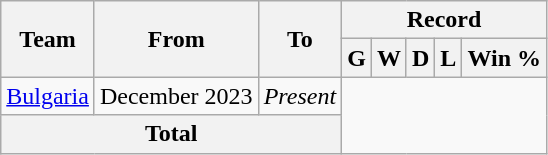<table class="wikitable" style="text-align: center">
<tr>
<th rowspan="2">Team</th>
<th rowspan="2">From</th>
<th rowspan="2">To</th>
<th colspan="5">Record</th>
</tr>
<tr>
<th>G</th>
<th>W</th>
<th>D</th>
<th>L</th>
<th>Win %</th>
</tr>
<tr>
<td align=left><a href='#'>Bulgaria</a></td>
<td align=left>December 2023</td>
<td align=left><em>Present</em><br></td>
</tr>
<tr>
<th colspan="3">Total<br></th>
</tr>
</table>
